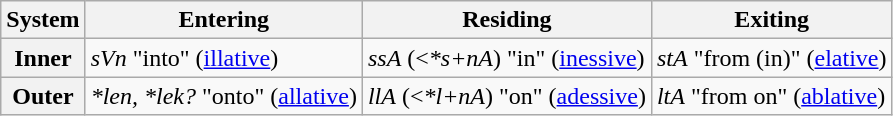<table class="wikitable">
<tr>
<th>System</th>
<th>Entering</th>
<th>Residing</th>
<th>Exiting</th>
</tr>
<tr>
<th>Inner</th>
<td><em>sVn</em>  "into" (<a href='#'>illative</a>)</td>
<td><em>ssA</em> (<<em>*s+nA</em>) "in" (<a href='#'>inessive</a>)</td>
<td><em>stA</em> "from (in)" (<a href='#'>elative</a>)</td>
</tr>
<tr>
<th>Outer</th>
<td><em>*len, *lek?</em> "onto" (<a href='#'>allative</a>)</td>
<td><em>llA</em> (<<em>*l+nA</em>) "on" (<a href='#'>adessive</a>)</td>
<td><em>ltA</em> "from on" (<a href='#'>ablative</a>)</td>
</tr>
</table>
